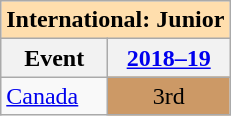<table class="wikitable" style="text-align:center">
<tr>
<th style="background-color: #ffdead; " colspan=2 align=center>International: Junior</th>
</tr>
<tr>
<th>Event</th>
<th><a href='#'>2018–19</a></th>
</tr>
<tr>
<td align=left> <a href='#'>Canada</a></td>
<td bgcolor=cc9966>3rd</td>
</tr>
</table>
